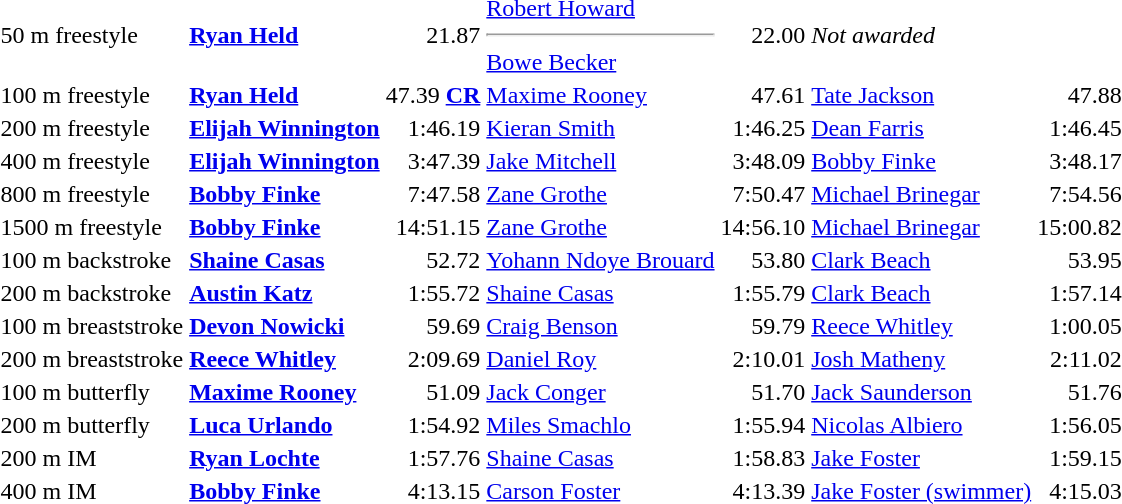<table>
<tr>
<td>50 m freestyle</td>
<td><strong><a href='#'>Ryan Held</a></strong></td>
<td align="right">21.87</td>
<td><a href='#'>Robert Howard</a><hr><a href='#'>Bowe Becker</a></td>
<td align="right">22.00</td>
<td colspan=2><em>Not awarded</em></td>
</tr>
<tr>
<td>100 m freestyle</td>
<td><strong><a href='#'>Ryan Held</a></strong></td>
<td align="right">47.39 <strong><a href='#'>CR</a></strong></td>
<td><a href='#'>Maxime Rooney</a></td>
<td align="right">47.61</td>
<td><a href='#'>Tate Jackson</a></td>
<td align="right">47.88</td>
</tr>
<tr>
<td>200 m freestyle</td>
<td><strong><a href='#'>Elijah Winnington</a></strong></td>
<td align="right">1:46.19</td>
<td><a href='#'>Kieran Smith</a></td>
<td align="right">1:46.25</td>
<td><a href='#'>Dean Farris</a></td>
<td align="right">1:46.45</td>
</tr>
<tr>
<td>400 m freestyle</td>
<td><strong><a href='#'>Elijah Winnington</a></strong></td>
<td align="right">3:47.39</td>
<td><a href='#'>Jake Mitchell</a></td>
<td align="right">3:48.09</td>
<td><a href='#'>Bobby Finke</a></td>
<td align="right">3:48.17</td>
</tr>
<tr>
<td>800 m freestyle</td>
<td><strong><a href='#'>Bobby Finke</a></strong></td>
<td align="right">7:47.58</td>
<td><a href='#'>Zane Grothe</a></td>
<td align="right">7:50.47</td>
<td><a href='#'>Michael Brinegar</a></td>
<td align="right">7:54.56</td>
</tr>
<tr>
<td>1500 m freestyle</td>
<td><strong><a href='#'>Bobby Finke</a></strong></td>
<td align="right">14:51.15</td>
<td><a href='#'>Zane Grothe</a></td>
<td align="right">14:56.10</td>
<td><a href='#'>Michael Brinegar</a></td>
<td align="right">15:00.82</td>
</tr>
<tr>
<td>100 m backstroke</td>
<td><strong><a href='#'>Shaine Casas</a></strong></td>
<td align="right">52.72</td>
<td><a href='#'>Yohann Ndoye Brouard</a></td>
<td align="right">53.80</td>
<td><a href='#'>Clark Beach</a></td>
<td align="right">53.95</td>
</tr>
<tr>
<td>200 m backstroke</td>
<td><strong><a href='#'>Austin Katz</a></strong></td>
<td align="right">1:55.72</td>
<td><a href='#'>Shaine Casas</a></td>
<td align="right">1:55.79</td>
<td><a href='#'>Clark Beach</a></td>
<td align="right">1:57.14</td>
</tr>
<tr>
<td>100 m breaststroke</td>
<td><strong><a href='#'>Devon Nowicki</a></strong></td>
<td align="right">59.69</td>
<td><a href='#'>Craig Benson</a></td>
<td align="right">59.79</td>
<td><a href='#'>Reece Whitley</a></td>
<td align="right">1:00.05</td>
</tr>
<tr>
<td>200 m breaststroke</td>
<td><strong><a href='#'>Reece Whitley</a></strong></td>
<td align="right">2:09.69</td>
<td><a href='#'>Daniel Roy</a></td>
<td align="right">2:10.01</td>
<td><a href='#'>Josh Matheny</a></td>
<td align="right">2:11.02</td>
</tr>
<tr>
<td>100 m butterfly</td>
<td><strong><a href='#'>Maxime Rooney</a></strong></td>
<td align="right">51.09</td>
<td><a href='#'>Jack Conger</a></td>
<td align="right">51.70</td>
<td><a href='#'>Jack Saunderson</a></td>
<td align="right">51.76</td>
</tr>
<tr>
<td>200 m butterfly</td>
<td><strong><a href='#'>Luca Urlando</a></strong></td>
<td align="right">1:54.92</td>
<td><a href='#'>Miles Smachlo</a></td>
<td align="right">1:55.94</td>
<td><a href='#'>Nicolas Albiero</a></td>
<td align="right">1:56.05</td>
</tr>
<tr>
<td>200 m IM</td>
<td><strong><a href='#'>Ryan Lochte</a></strong></td>
<td align="right">1:57.76</td>
<td><a href='#'>Shaine Casas</a></td>
<td align="right">1:58.83</td>
<td><a href='#'>Jake Foster</a></td>
<td align="right">1:59.15</td>
</tr>
<tr>
<td>400 m IM</td>
<td><strong><a href='#'>Bobby Finke</a></strong></td>
<td align="right">4:13.15</td>
<td><a href='#'>Carson Foster</a></td>
<td align="right">4:13.39</td>
<td><a href='#'>Jake Foster (swimmer)</a></td>
<td align="right">4:15.03</td>
</tr>
</table>
